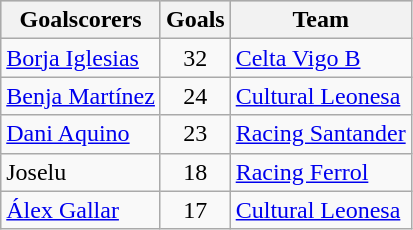<table class="wikitable sortable" class="wikitable">
<tr style="background:#ccc; text-align:center;">
<th>Goalscorers</th>
<th>Goals</th>
<th>Team</th>
</tr>
<tr>
<td> <a href='#'>Borja Iglesias</a></td>
<td style="text-align:center;">32</td>
<td><a href='#'>Celta Vigo B</a></td>
</tr>
<tr>
<td> <a href='#'>Benja Martínez</a></td>
<td style="text-align:center;">24</td>
<td><a href='#'>Cultural Leonesa</a></td>
</tr>
<tr>
<td> <a href='#'>Dani Aquino</a></td>
<td style="text-align:center;">23</td>
<td><a href='#'>Racing Santander</a></td>
</tr>
<tr>
<td> Joselu</td>
<td style="text-align:center;">18</td>
<td><a href='#'>Racing Ferrol</a></td>
</tr>
<tr>
<td> <a href='#'>Álex Gallar</a></td>
<td style="text-align:center;">17</td>
<td><a href='#'>Cultural Leonesa</a></td>
</tr>
</table>
